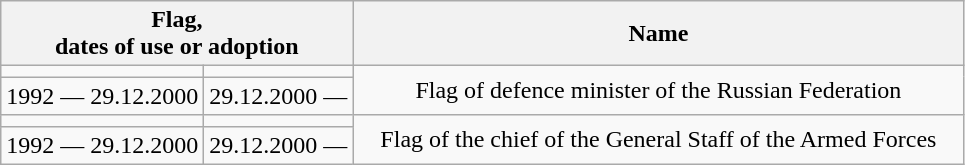<table class="wikitable">
<tr>
<th colspan=2; width="200">Flag,<br>dates of use or adoption</th>
<th width="400">Name</th>
</tr>
<tr style="text-align:center;">
<td></td>
<td></td>
<td rowspan="2">Flag of defence minister of the Russian Federation</td>
</tr>
<tr style="text-align:center;">
<td>1992 — 29.12.2000</td>
<td>29.12.2000 —</td>
</tr>
<tr style="text-align:center;">
<td></td>
<td></td>
<td rowspan="2">Flag of the chief of the General Staff of the Armed Forces</td>
</tr>
<tr style="text-align:center;">
<td>1992 — 29.12.2000</td>
<td>29.12.2000 —</td>
</tr>
</table>
